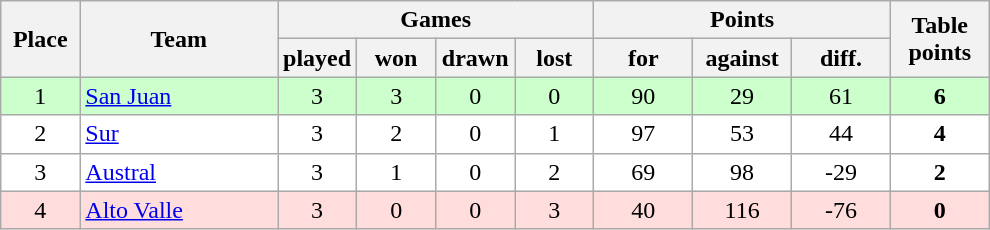<table class="wikitable">
<tr>
<th rowspan=2 width="8%">Place</th>
<th rowspan=2 width="20%">Team</th>
<th colspan=4 width="32%">Games</th>
<th colspan=3 width="30%">Points</th>
<th rowspan=2 width="10%">Table<br>points</th>
</tr>
<tr>
<th width="8%">played</th>
<th width="8%">won</th>
<th width="8%">drawn</th>
<th width="8%">lost</th>
<th width="10%">for</th>
<th width="10%">against</th>
<th width="10%">diff.</th>
</tr>
<tr align=center style="background: #ccffcc;">
<td>1</td>
<td align=left><a href='#'>San Juan</a></td>
<td>3</td>
<td>3</td>
<td>0</td>
<td>0</td>
<td>90</td>
<td>29</td>
<td>61</td>
<td><strong>6</strong></td>
</tr>
<tr align=center style="background: #ffffff;">
<td>2</td>
<td align=left><a href='#'>Sur</a></td>
<td>3</td>
<td>2</td>
<td>0</td>
<td>1</td>
<td>97</td>
<td>53</td>
<td>44</td>
<td><strong>4</strong></td>
</tr>
<tr align=center style="background: #ffffff;">
<td>3</td>
<td align=left><a href='#'>Austral</a></td>
<td>3</td>
<td>1</td>
<td>0</td>
<td>2</td>
<td>69</td>
<td>98</td>
<td>-29</td>
<td><strong>2</strong></td>
</tr>
<tr align=center style="background: #ffdddd;">
<td>4</td>
<td align=left><a href='#'>Alto Valle</a></td>
<td>3</td>
<td>0</td>
<td>0</td>
<td>3</td>
<td>40</td>
<td>116</td>
<td>-76</td>
<td><strong>0</strong></td>
</tr>
</table>
